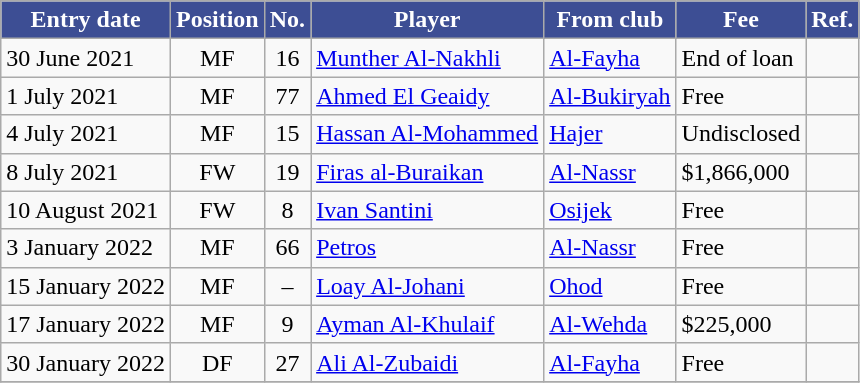<table class="wikitable sortable">
<tr>
<th style="background:#3D4E94; color:#FFFFFF;"><strong>Entry date</strong></th>
<th style="background:#3D4E94; color:#FFFFFF;"><strong>Position</strong></th>
<th style="background:#3D4E94; color:#FFFFFF;"><strong>No.</strong></th>
<th style="background:#3D4E94; color:#FFFFFF;"><strong>Player</strong></th>
<th style="background:#3D4E94; color:#FFFFFF;"><strong>From club</strong></th>
<th style="background:#3D4E94; color:#FFFFFF;"><strong>Fee</strong></th>
<th style="background:#3D4E94; color:#FFFFFF;"><strong>Ref.</strong></th>
</tr>
<tr>
<td>30 June 2021</td>
<td style="text-align:center;">MF</td>
<td style="text-align:center;">16</td>
<td style="text-align:left;"> <a href='#'>Munther Al-Nakhli</a></td>
<td style="text-align:left;"> <a href='#'>Al-Fayha</a></td>
<td>End of loan</td>
<td></td>
</tr>
<tr>
<td>1 July 2021</td>
<td style="text-align:center;">MF</td>
<td style="text-align:center;">77</td>
<td style="text-align:left;"> <a href='#'>Ahmed El Geaidy</a></td>
<td style="text-align:left;"> <a href='#'>Al-Bukiryah</a></td>
<td>Free</td>
<td></td>
</tr>
<tr>
<td>4 July 2021</td>
<td style="text-align:center;">MF</td>
<td style="text-align:center;">15</td>
<td style="text-align:left;"> <a href='#'>Hassan Al-Mohammed</a></td>
<td style="text-align:left;"> <a href='#'>Hajer</a></td>
<td>Undisclosed</td>
<td></td>
</tr>
<tr>
<td>8 July 2021</td>
<td style="text-align:center;">FW</td>
<td style="text-align:center;">19</td>
<td style="text-align:left;"> <a href='#'>Firas al-Buraikan</a></td>
<td style="text-align:left;"> <a href='#'>Al-Nassr</a></td>
<td>$1,866,000</td>
<td></td>
</tr>
<tr>
<td>10 August 2021</td>
<td style="text-align:center;">FW</td>
<td style="text-align:center;">8</td>
<td style="text-align:left;"> <a href='#'>Ivan Santini</a></td>
<td style="text-align:left;"> <a href='#'>Osijek</a></td>
<td>Free</td>
<td></td>
</tr>
<tr>
<td>3 January 2022</td>
<td style="text-align:center;">MF</td>
<td style="text-align:center;">66</td>
<td style="text-align:left;"> <a href='#'>Petros</a></td>
<td style="text-align:left;"> <a href='#'>Al-Nassr</a></td>
<td>Free</td>
<td></td>
</tr>
<tr>
<td>15 January 2022</td>
<td style="text-align:center;">MF</td>
<td style="text-align:center;">–</td>
<td style="text-align:left;"> <a href='#'>Loay Al-Johani</a></td>
<td style="text-align:left;"> <a href='#'>Ohod</a></td>
<td>Free</td>
<td></td>
</tr>
<tr>
<td>17 January 2022</td>
<td style="text-align:center;">MF</td>
<td style="text-align:center;">9</td>
<td style="text-align:left;"> <a href='#'>Ayman Al-Khulaif</a></td>
<td style="text-align:left;"> <a href='#'>Al-Wehda</a></td>
<td>$225,000</td>
<td></td>
</tr>
<tr>
<td>30 January 2022</td>
<td style="text-align:center;">DF</td>
<td style="text-align:center;">27</td>
<td style="text-align:left;"> <a href='#'>Ali Al-Zubaidi</a></td>
<td style="text-align:left;"> <a href='#'>Al-Fayha</a></td>
<td>Free</td>
<td></td>
</tr>
<tr>
</tr>
</table>
